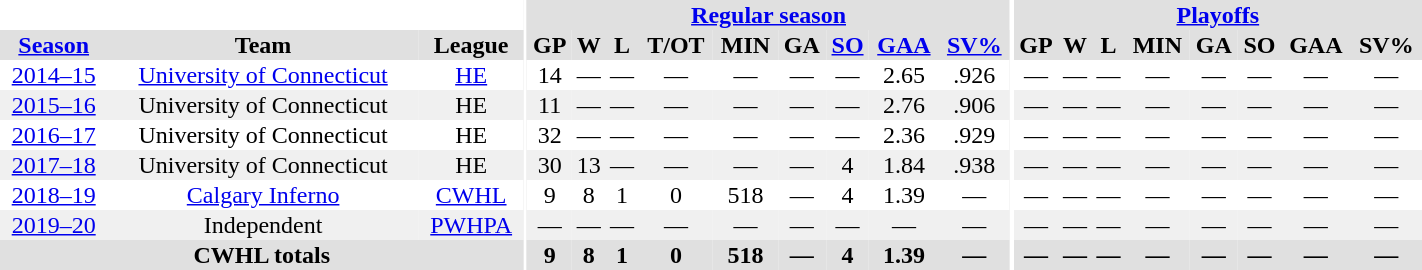<table border="0" cellpadding="1" cellspacing="0" style="text-align:center; width:75%">
<tr bgcolor="#e0e0e0">
<th colspan="3" bgcolor="#ffffff"></th>
<th rowspan="99" bgcolor="#ffffff"></th>
<th colspan="9" bgcolor="#e0e0e0"><a href='#'>Regular season</a></th>
<th rowspan="99" bgcolor="#ffffff"></th>
<th colspan="8" bgcolor="#e0e0e0"><a href='#'>Playoffs</a></th>
</tr>
<tr bgcolor="#e0e0e0">
<th><a href='#'>Season</a></th>
<th>Team</th>
<th>League</th>
<th>GP</th>
<th>W</th>
<th>L</th>
<th>T/OT</th>
<th>MIN</th>
<th>GA</th>
<th><a href='#'>SO</a></th>
<th><a href='#'>GAA</a></th>
<th><a href='#'>SV%</a></th>
<th>GP</th>
<th>W</th>
<th>L</th>
<th>MIN</th>
<th>GA</th>
<th>SO</th>
<th>GAA</th>
<th>SV%</th>
</tr>
<tr>
<td><a href='#'>2014–15</a></td>
<td><a href='#'>University of Connecticut</a></td>
<td><a href='#'>HE</a></td>
<td>14</td>
<td>—</td>
<td>—</td>
<td>—</td>
<td>—</td>
<td>—</td>
<td>—</td>
<td>2.65</td>
<td>.926</td>
<td>—</td>
<td>—</td>
<td>—</td>
<td>—</td>
<td>—</td>
<td>—</td>
<td>—</td>
<td>—</td>
</tr>
<tr bgcolor="#f0f0f0">
<td><a href='#'>2015–16</a></td>
<td>University of Connecticut</td>
<td>HE</td>
<td>11</td>
<td>—</td>
<td>—</td>
<td>—</td>
<td>—</td>
<td>—</td>
<td>—</td>
<td>2.76</td>
<td>.906</td>
<td>—</td>
<td>—</td>
<td>—</td>
<td>—</td>
<td>—</td>
<td>—</td>
<td>—</td>
<td>—</td>
</tr>
<tr>
<td><a href='#'>2016–17</a></td>
<td>University of Connecticut</td>
<td>HE</td>
<td>32</td>
<td>—</td>
<td>—</td>
<td>—</td>
<td>—</td>
<td>—</td>
<td>—</td>
<td>2.36</td>
<td>.929</td>
<td>—</td>
<td>—</td>
<td>—</td>
<td>—</td>
<td>—</td>
<td>—</td>
<td>—</td>
<td>—</td>
</tr>
<tr bgcolor="#f0f0f0">
<td><a href='#'>2017–18</a></td>
<td>University of Connecticut</td>
<td>HE</td>
<td>30</td>
<td>13</td>
<td>—</td>
<td>—</td>
<td>—</td>
<td>—</td>
<td>4</td>
<td>1.84</td>
<td>.938</td>
<td>—</td>
<td>—</td>
<td>—</td>
<td>—</td>
<td>—</td>
<td>—</td>
<td>—</td>
<td>—</td>
</tr>
<tr>
<td><a href='#'>2018–19</a></td>
<td><a href='#'>Calgary Inferno</a></td>
<td><a href='#'>CWHL</a></td>
<td>9</td>
<td>8</td>
<td>1</td>
<td>0</td>
<td>518</td>
<td>—</td>
<td>4</td>
<td>1.39</td>
<td>—</td>
<td>—</td>
<td>—</td>
<td>—</td>
<td>—</td>
<td>—</td>
<td>—</td>
<td>—</td>
<td>—</td>
</tr>
<tr bgcolor="#f0f0f0">
<td><a href='#'>2019–20</a></td>
<td>Independent</td>
<td><a href='#'>PWHPA</a></td>
<td>—</td>
<td>—</td>
<td>—</td>
<td>—</td>
<td>—</td>
<td>—</td>
<td>—</td>
<td>—</td>
<td>—</td>
<td>—</td>
<td>—</td>
<td>—</td>
<td>—</td>
<td>—</td>
<td>—</td>
<td>—</td>
<td>—</td>
</tr>
<tr bgcolor="#e0e0e0">
<th colspan="3">CWHL totals</th>
<th>9</th>
<th>8</th>
<th>1</th>
<th>0</th>
<th>518</th>
<th>—</th>
<th>4</th>
<th>1.39</th>
<th>—</th>
<th>—</th>
<th>—</th>
<th>—</th>
<th>—</th>
<th>—</th>
<th>—</th>
<th>—</th>
<th>—</th>
</tr>
</table>
